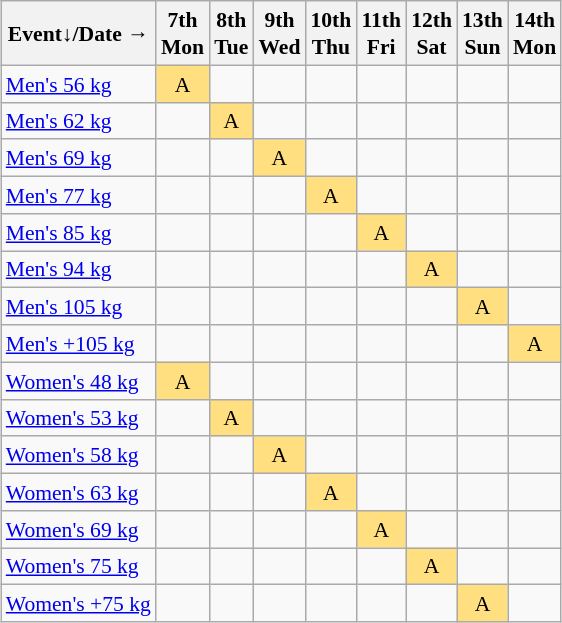<table class="wikitable" style="margin:0.5em auto; font-size:90%; line-height:1.25em; text-align:center;">
<tr>
<th>Event↓/Date →</th>
<th>7th<br>Mon</th>
<th>8th<br>Tue</th>
<th>9th<br>Wed</th>
<th>10th<br>Thu</th>
<th>11th<br>Fri</th>
<th>12th<br>Sat</th>
<th>13th<br>Sun</th>
<th>14th<br>Mon</th>
</tr>
<tr>
<td align="left"><a href='#'>Men's 56 kg</a></td>
<td bgcolor="#FFDF80">A</td>
<td></td>
<td></td>
<td></td>
<td></td>
<td></td>
<td></td>
<td></td>
</tr>
<tr>
<td align="left"><a href='#'>Men's 62 kg</a></td>
<td></td>
<td bgcolor="#FFDF80">A</td>
<td></td>
<td></td>
<td></td>
<td></td>
<td></td>
<td></td>
</tr>
<tr>
<td align="left"><a href='#'>Men's 69 kg</a></td>
<td></td>
<td></td>
<td bgcolor="#FFDF80">A</td>
<td></td>
<td></td>
<td></td>
<td></td>
<td></td>
</tr>
<tr>
<td align="left"><a href='#'>Men's 77 kg</a></td>
<td></td>
<td></td>
<td></td>
<td bgcolor="#FFDF80">A</td>
<td></td>
<td></td>
<td></td>
<td></td>
</tr>
<tr>
<td align="left"><a href='#'>Men's 85 kg</a></td>
<td></td>
<td></td>
<td></td>
<td></td>
<td bgcolor="#FFDF80">A</td>
<td></td>
<td></td>
<td></td>
</tr>
<tr>
<td align="left"><a href='#'>Men's 94 kg</a></td>
<td></td>
<td></td>
<td></td>
<td></td>
<td></td>
<td bgcolor="#FFDF80">A</td>
<td></td>
<td></td>
</tr>
<tr>
<td align="left"><a href='#'>Men's 105 kg</a></td>
<td></td>
<td></td>
<td></td>
<td></td>
<td></td>
<td></td>
<td bgcolor="#FFDF80">A</td>
<td></td>
</tr>
<tr>
<td align="left"><a href='#'>Men's +105 kg</a></td>
<td></td>
<td></td>
<td></td>
<td></td>
<td></td>
<td></td>
<td></td>
<td bgcolor="#FFDF80">A</td>
</tr>
<tr>
<td align="left"><a href='#'>Women's 48 kg</a></td>
<td bgcolor="#FFDF80">A</td>
<td></td>
<td></td>
<td></td>
<td></td>
<td></td>
<td></td>
<td></td>
</tr>
<tr>
<td align="left"><a href='#'>Women's 53 kg</a></td>
<td></td>
<td bgcolor="#FFDF80">A</td>
<td></td>
<td></td>
<td></td>
<td></td>
<td></td>
<td></td>
</tr>
<tr>
<td align="left"><a href='#'>Women's 58 kg</a></td>
<td></td>
<td></td>
<td bgcolor="#FFDF80">A</td>
<td></td>
<td></td>
<td></td>
<td></td>
<td></td>
</tr>
<tr>
<td align="left"><a href='#'>Women's 63 kg</a></td>
<td></td>
<td></td>
<td></td>
<td bgcolor="#FFDF80">A</td>
<td></td>
<td></td>
<td></td>
<td></td>
</tr>
<tr>
<td align="left"><a href='#'>Women's 69 kg</a></td>
<td></td>
<td></td>
<td></td>
<td></td>
<td bgcolor="#FFDF80">A</td>
<td></td>
<td></td>
<td></td>
</tr>
<tr>
<td align="left"><a href='#'>Women's 75 kg</a></td>
<td></td>
<td></td>
<td></td>
<td></td>
<td></td>
<td bgcolor="#FFDF80">A</td>
<td></td>
<td></td>
</tr>
<tr>
<td align="left"><a href='#'>Women's +75 kg</a></td>
<td></td>
<td></td>
<td></td>
<td></td>
<td></td>
<td></td>
<td bgcolor="#FFDF80">A</td>
<td></td>
</tr>
</table>
